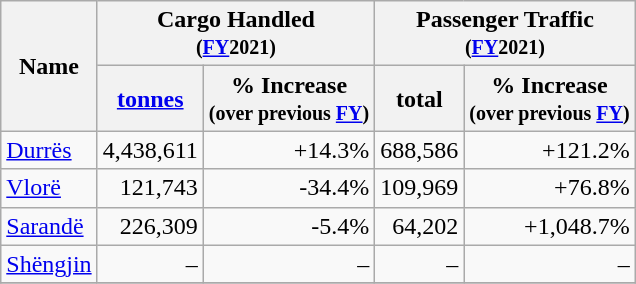<table class="wikitable sortable">
<tr>
<th rowspan="2">Name</th>
<th ! colspan="2">Cargo Handled <br><small>(<a href='#'>FY</a>2021)</small></th>
<th ! colspan="2">Passenger Traffic <br><small>(<a href='#'>FY</a>2021)</small></th>
</tr>
<tr>
<th><a href='#'>tonnes</a></th>
<th>% Increase<br><small>(over previous <a href='#'>FY</a>)</small></th>
<th>total</th>
<th>% Increase<br><small>(over previous <a href='#'>FY</a>)</small></th>
</tr>
<tr>
<td><a href='#'>Durrës</a></td>
<td align=right>4,438,611</td>
<td align=right>+14.3% </td>
<td align=right>688,586</td>
<td align=right>+121.2% </td>
</tr>
<tr>
<td><a href='#'>Vlorë</a></td>
<td align=right>121,743</td>
<td align=right>-34.4% </td>
<td align=right>109,969</td>
<td align=right>+76.8% </td>
</tr>
<tr>
<td><a href='#'>Sarandë</a></td>
<td align=right>226,309</td>
<td align=right>-5.4% </td>
<td align=right>64,202</td>
<td align=right>+1,048.7% </td>
</tr>
<tr>
<td><a href='#'>Shëngjin</a></td>
<td align="right">–</td>
<td align="right">–</td>
<td align="right">–</td>
<td align="right">–</td>
</tr>
<tr>
</tr>
</table>
